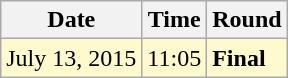<table class="wikitable">
<tr>
<th>Date</th>
<th>Time</th>
<th>Round</th>
</tr>
<tr style=background:lemonchiffon>
<td>July 13, 2015</td>
<td>11:05</td>
<td><strong>Final</strong></td>
</tr>
</table>
